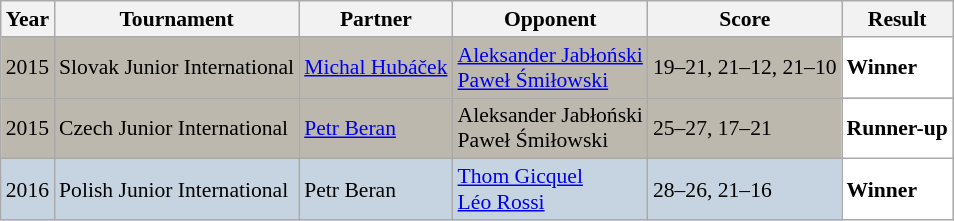<table class="sortable wikitable" style="font-size: 90%;">
<tr>
<th>Year</th>
<th>Tournament</th>
<th>Partner</th>
<th>Opponent</th>
<th>Score</th>
<th>Result</th>
</tr>
<tr style="background:#BDB8AD">
<td align="center">2015</td>
<td align="left">Slovak Junior International</td>
<td align="left"> <a href='#'>Michal Hubáček</a></td>
<td align="left"> <a href='#'>Aleksander Jabłoński</a><br> <a href='#'>Paweł Śmiłowski</a></td>
<td align="left">19–21, 21–12, 21–10</td>
<td style="text-align:left; background:white"> <strong>Winner</strong></td>
</tr>
<tr style="background:#BDB8AD">
<td align="center">2015</td>
<td align="left">Czech Junior International</td>
<td align="left"> <a href='#'>Petr Beran</a></td>
<td align="left"> Aleksander Jabłoński<br> Paweł Śmiłowski</td>
<td align="left">25–27, 17–21</td>
<td style="text-align:left; background:white"> <strong>Runner-up</strong></td>
</tr>
<tr style="background:#C6D4E1">
<td align="center">2016</td>
<td align="left">Polish Junior International</td>
<td align="left"> Petr Beran</td>
<td align="left"> <a href='#'>Thom Gicquel</a><br> <a href='#'>Léo Rossi</a></td>
<td align="left">28–26, 21–16</td>
<td style="text-align:left; background:white"> <strong>Winner</strong></td>
</tr>
</table>
